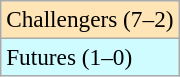<table class="wikitable" style="font-size:97%">
<tr style="background:moccasin;">
<td>Challengers (7–2)</td>
</tr>
<tr style="background:#cffcff;">
<td>Futures (1–0)</td>
</tr>
</table>
